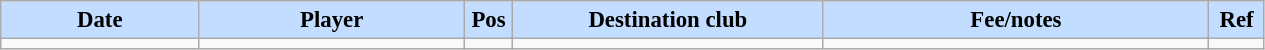<table class="wikitable" style="text-align:left; font-size:95%;">
<tr>
<th style="background:#c2ddff; width:125px;">Date</th>
<th style="background:#c2ddff; width:170px;">Player</th>
<th style="background:#c2ddff; width:25px;">Pos</th>
<th style="background:#c2ddff; width:200px;">Destination club</th>
<th style="background:#c2ddff; width:250px;">Fee/notes</th>
<th style="background:#c2ddff; width:30px;">Ref</th>
</tr>
<tr>
<td></td>
<td></td>
<td></td>
<td></td>
<td></td>
<td></td>
</tr>
</table>
